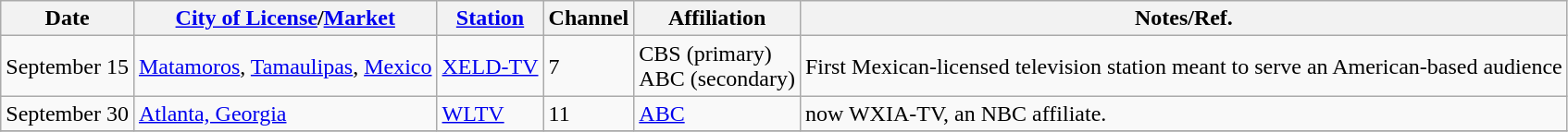<table class="wikitable sortable">
<tr>
<th>Date</th>
<th><a href='#'>City of License</a>/<a href='#'>Market</a></th>
<th><a href='#'>Station</a></th>
<th>Channel</th>
<th>Affiliation</th>
<th>Notes/Ref.</th>
</tr>
<tr>
<td>September 15</td>
<td><a href='#'>Matamoros</a>, <a href='#'>Tamaulipas</a>, <a href='#'>Mexico</a> <br> </td>
<td><a href='#'>XELD-TV</a></td>
<td>7</td>
<td>CBS (primary) <br> ABC (secondary)</td>
<td>First Mexican-licensed television station meant to serve an American-based audience</td>
</tr>
<tr>
<td>September 30</td>
<td><a href='#'>Atlanta, Georgia</a></td>
<td><a href='#'>WLTV</a></td>
<td>11</td>
<td><a href='#'>ABC</a></td>
<td>now WXIA-TV, an NBC affiliate.</td>
</tr>
<tr>
</tr>
</table>
